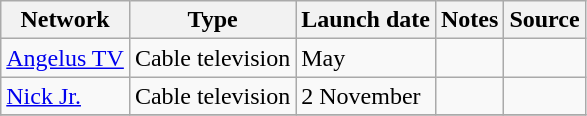<table class="wikitable sortable">
<tr>
<th>Network</th>
<th>Type</th>
<th>Launch date</th>
<th>Notes</th>
<th>Source</th>
</tr>
<tr>
<td><a href='#'>Angelus TV</a></td>
<td>Cable television</td>
<td>May</td>
<td></td>
<td></td>
</tr>
<tr>
<td><a href='#'>Nick Jr.</a></td>
<td>Cable television</td>
<td>2 November</td>
<td></td>
<td></td>
</tr>
<tr>
</tr>
</table>
